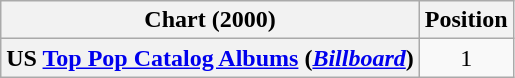<table class="wikitable plainrowheaders" style="text-align:center">
<tr>
<th scope="col">Chart (2000)</th>
<th scope="col">Position</th>
</tr>
<tr>
<th scope="row">US <a href='#'>Top Pop Catalog Albums</a> (<em><a href='#'>Billboard</a></em>)</th>
<td>1</td>
</tr>
</table>
